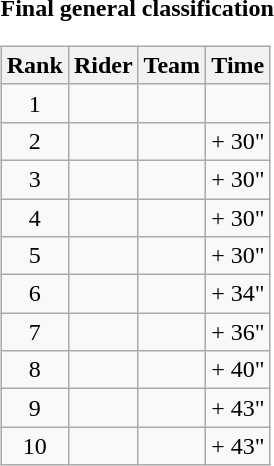<table>
<tr>
<td><strong>Final general classification</strong><br><table class="wikitable">
<tr>
<th scope="col">Rank</th>
<th scope="col">Rider</th>
<th scope="col">Team</th>
<th scope="col">Time</th>
</tr>
<tr>
<td style="text-align:center;">1</td>
<td></td>
<td></td>
<td style="text-align:right;"></td>
</tr>
<tr>
<td style="text-align:center;">2</td>
<td></td>
<td></td>
<td style="text-align:right;">+ 30"</td>
</tr>
<tr>
<td style="text-align:center;">3</td>
<td></td>
<td></td>
<td style="text-align:right;">+ 30"</td>
</tr>
<tr>
<td style="text-align:center;">4</td>
<td></td>
<td></td>
<td style="text-align:right;">+ 30"</td>
</tr>
<tr>
<td style="text-align:center;">5</td>
<td></td>
<td></td>
<td style="text-align:right;">+ 30"</td>
</tr>
<tr>
<td style="text-align:center;">6</td>
<td></td>
<td></td>
<td style="text-align:right;">+ 34"</td>
</tr>
<tr>
<td style="text-align:center;">7</td>
<td></td>
<td></td>
<td style="text-align:right;">+ 36"</td>
</tr>
<tr>
<td style="text-align:center;">8</td>
<td></td>
<td></td>
<td style="text-align:right;">+ 40"</td>
</tr>
<tr>
<td style="text-align:center;">9</td>
<td></td>
<td></td>
<td style="text-align:right;">+ 43"</td>
</tr>
<tr>
<td style="text-align:center;">10</td>
<td></td>
<td></td>
<td style="text-align:right;">+ 43"</td>
</tr>
</table>
</td>
</tr>
</table>
